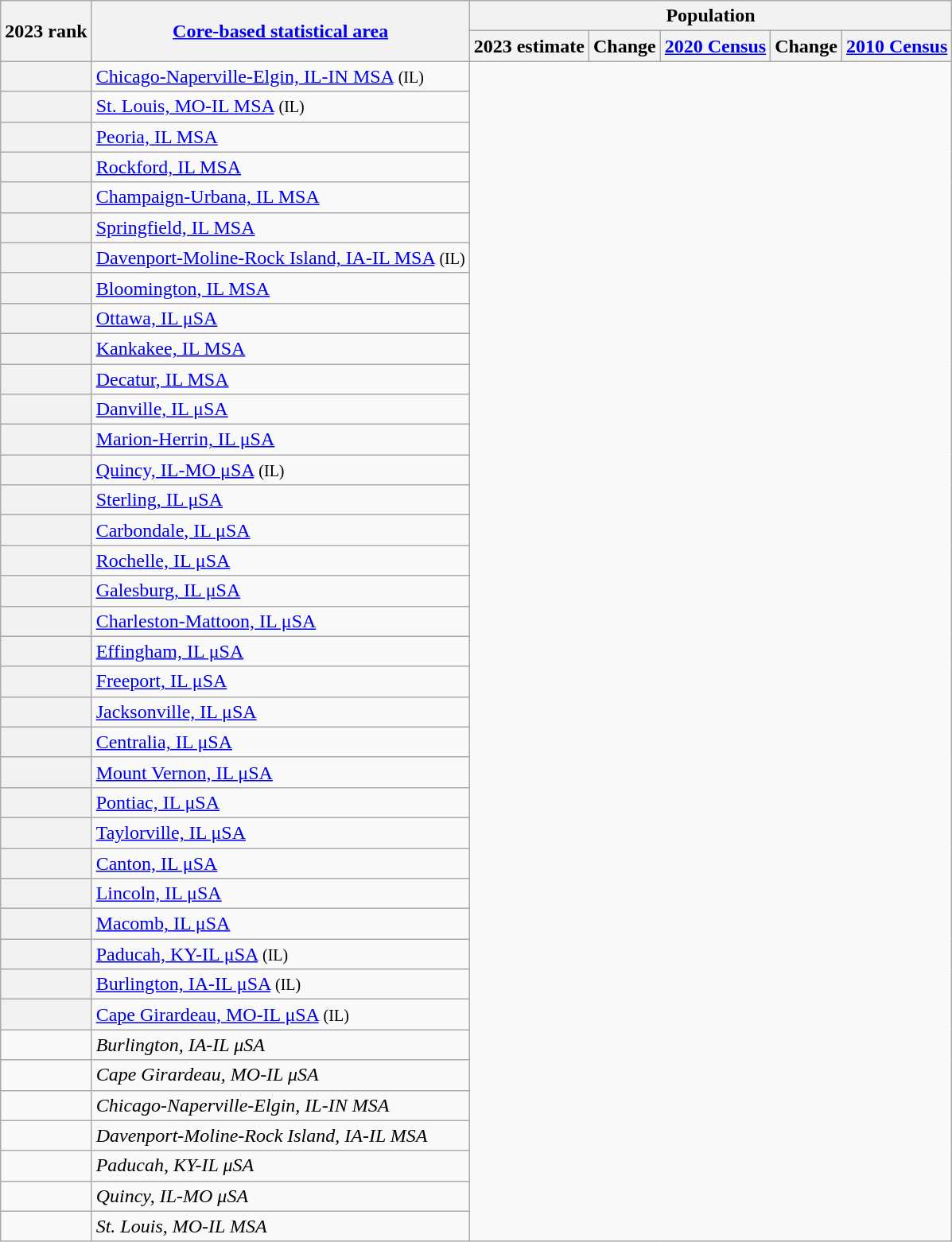<table class="wikitable sortable">
<tr>
<th scope=col rowspan=2>2023 rank</th>
<th scope=col rowspan=2><a href='#'>Core-based statistical area</a></th>
<th colspan=5>Population</th>
</tr>
<tr>
<th scope=col>2023 estimate</th>
<th scope=col>Change</th>
<th scope=col><a href='#'>2020 Census</a></th>
<th scope=col>Change</th>
<th scope=col><a href='#'>2010 Census</a></th>
</tr>
<tr>
<th scope=row></th>
<td><a href='#'>Chicago-Naperville-Elgin, IL-IN MSA</a> <small>(IL)</small><br></td>
</tr>
<tr>
<th scope=row></th>
<td><a href='#'>St. Louis, MO-IL MSA</a> <small>(IL)</small><br></td>
</tr>
<tr>
<th scope=row></th>
<td><a href='#'>Peoria, IL MSA</a><br></td>
</tr>
<tr>
<th scope=row></th>
<td><a href='#'>Rockford, IL MSA</a><br></td>
</tr>
<tr>
<th scope=row></th>
<td><a href='#'>Champaign-Urbana, IL MSA</a><br></td>
</tr>
<tr>
<th scope=row></th>
<td><a href='#'>Springfield, IL MSA</a><br></td>
</tr>
<tr>
<th scope=row></th>
<td><a href='#'>Davenport-Moline-Rock Island, IA-IL MSA</a> <small>(IL)</small><br></td>
</tr>
<tr>
<th scope=row></th>
<td><a href='#'>Bloomington, IL MSA</a><br></td>
</tr>
<tr>
<th scope=row></th>
<td><a href='#'>Ottawa, IL μSA</a><br></td>
</tr>
<tr>
<th scope=row></th>
<td><a href='#'>Kankakee, IL MSA</a><br></td>
</tr>
<tr>
<th scope=row></th>
<td><a href='#'>Decatur, IL MSA</a><br></td>
</tr>
<tr>
<th scope=row></th>
<td><a href='#'>Danville, IL μSA</a><br></td>
</tr>
<tr>
<th scope=row></th>
<td><a href='#'>Marion-Herrin, IL μSA</a><br></td>
</tr>
<tr>
<th scope=row></th>
<td><a href='#'>Quincy, IL-MO μSA</a> <small>(IL)</small><br></td>
</tr>
<tr>
<th scope=row></th>
<td><a href='#'>Sterling, IL μSA</a><br></td>
</tr>
<tr>
<th scope=row></th>
<td><a href='#'>Carbondale, IL μSA</a><br></td>
</tr>
<tr>
<th scope=row></th>
<td><a href='#'>Rochelle, IL μSA</a><br></td>
</tr>
<tr>
<th scope=row></th>
<td><a href='#'>Galesburg, IL μSA</a><br></td>
</tr>
<tr>
<th scope=row></th>
<td><a href='#'>Charleston-Mattoon, IL μSA</a><br></td>
</tr>
<tr>
<th scope=row></th>
<td><a href='#'>Effingham, IL μSA</a><br></td>
</tr>
<tr>
<th scope=row></th>
<td><a href='#'>Freeport, IL μSA</a><br></td>
</tr>
<tr>
<th scope=row></th>
<td><a href='#'>Jacksonville, IL μSA</a><br></td>
</tr>
<tr>
<th scope=row></th>
<td><a href='#'>Centralia, IL μSA</a><br></td>
</tr>
<tr>
<th scope=row></th>
<td><a href='#'>Mount Vernon, IL μSA</a><br></td>
</tr>
<tr>
<th scope=row></th>
<td><a href='#'>Pontiac, IL μSA</a><br></td>
</tr>
<tr>
<th scope=row></th>
<td><a href='#'>Taylorville, IL μSA</a><br></td>
</tr>
<tr>
<th scope=row></th>
<td><a href='#'>Canton, IL μSA</a><br></td>
</tr>
<tr>
<th scope=row></th>
<td><a href='#'>Lincoln, IL μSA</a><br></td>
</tr>
<tr>
<th scope=row></th>
<td><a href='#'>Macomb, IL μSA</a><br></td>
</tr>
<tr>
<th scope=row></th>
<td><a href='#'>Paducah, KY-IL μSA</a> <small>(IL)</small><br></td>
</tr>
<tr>
<th scope=row></th>
<td><a href='#'>Burlington, IA-IL μSA</a> <small>(IL)</small><br></td>
</tr>
<tr>
<th scope=row></th>
<td><a href='#'>Cape Girardeau, MO-IL μSA</a> <small>(IL)</small><br></td>
</tr>
<tr>
<td></td>
<td><em><span>Burlington, IA-IL μSA</span></em><br></td>
</tr>
<tr>
<td></td>
<td><em><span>Cape Girardeau, MO-IL μSA</span></em><br></td>
</tr>
<tr>
<td></td>
<td><em><span>Chicago-Naperville-Elgin, IL-IN MSA</span></em><br></td>
</tr>
<tr>
<td></td>
<td><em><span>Davenport-Moline-Rock Island, IA-IL MSA</span></em><br></td>
</tr>
<tr>
<td></td>
<td><em><span>Paducah, KY-IL μSA</span></em><br></td>
</tr>
<tr>
<td></td>
<td><em><span>Quincy, IL-MO μSA</span></em><br></td>
</tr>
<tr>
<td></td>
<td><em><span>St. Louis, MO-IL MSA</span></em><br></td>
</tr>
</table>
